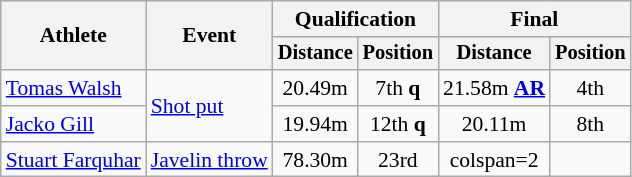<table class=wikitable style="font-size:90%">
<tr>
<th rowspan="2">Athlete</th>
<th rowspan="2">Event</th>
<th colspan="2">Qualification</th>
<th colspan="2">Final</th>
</tr>
<tr style="font-size:95%">
<th>Distance</th>
<th>Position</th>
<th>Distance</th>
<th>Position</th>
</tr>
<tr style=text-align:center>
<td style=text-align:left><a href='#'>Tomas Walsh</a></td>
<td style=text-align:left rowspan=2><a href='#'>Shot put</a></td>
<td>20.49m</td>
<td>7th <strong>q</strong></td>
<td>21.58m  <strong><a href='#'>AR</a></strong></td>
<td>4th</td>
</tr>
<tr style=text-align:center>
<td style=text-align:left><a href='#'>Jacko Gill</a></td>
<td>19.94m</td>
<td>12th <strong>q</strong></td>
<td>20.11m</td>
<td>8th</td>
</tr>
<tr style=text-align:center>
<td style=text-align:left><a href='#'>Stuart Farquhar</a></td>
<td style=text-align:left><a href='#'>Javelin throw</a></td>
<td>78.30m</td>
<td>23rd</td>
<td>colspan=2 </td>
</tr>
</table>
